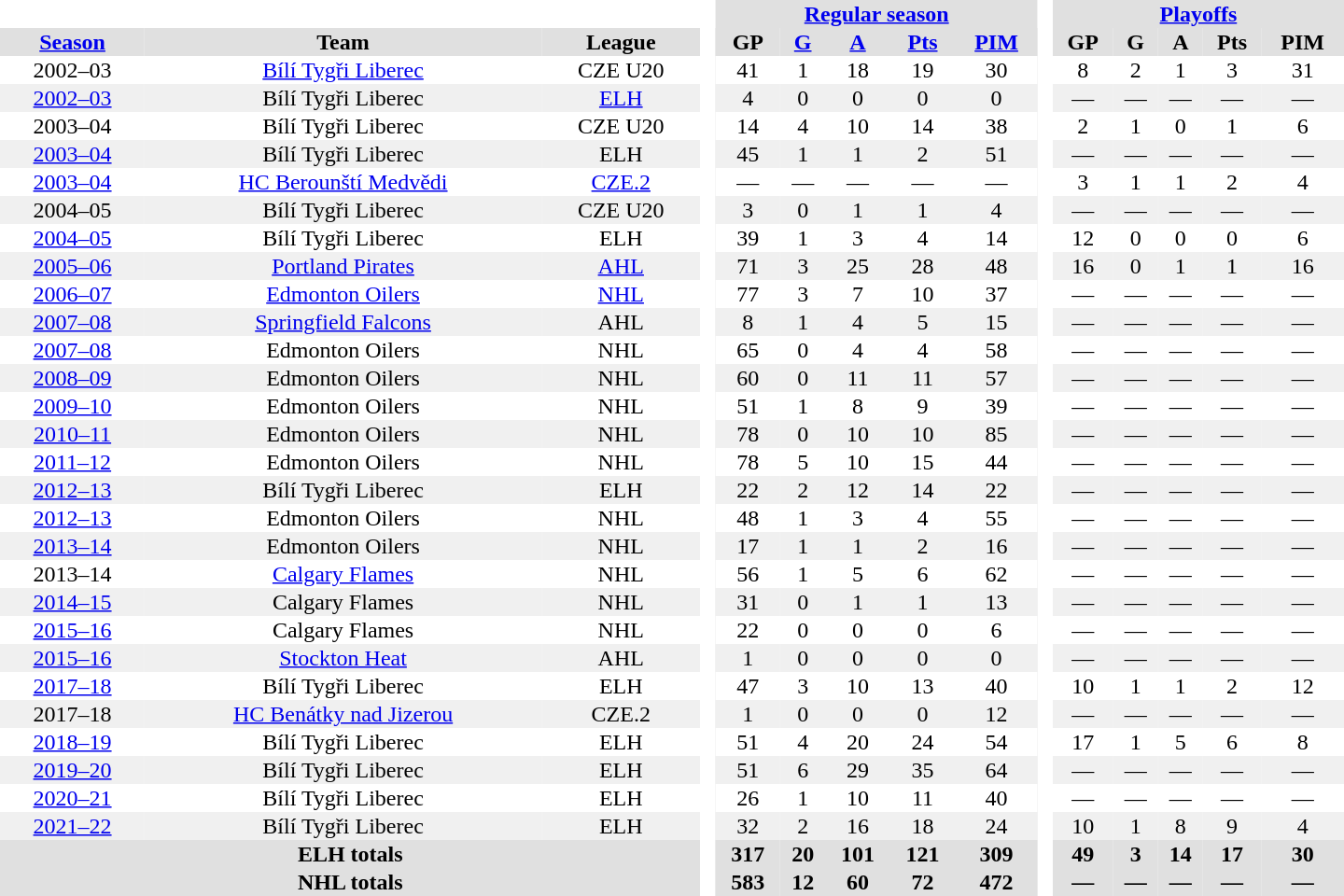<table border="0" cellpadding="1" cellspacing="0" style="text-align:center; width:60em">
<tr style="background:#e0e0e0;">
<th colspan="3" bgcolor="#ffffff"> </th>
<th rowspan="99" bgcolor="#ffffff"> </th>
<th colspan="5"><a href='#'>Regular season</a></th>
<th rowspan="99" bgcolor="#ffffff"> </th>
<th colspan="5"><a href='#'>Playoffs</a></th>
</tr>
<tr style="background:#e0e0e0;">
<th><a href='#'>Season</a></th>
<th>Team</th>
<th>League</th>
<th>GP</th>
<th><a href='#'>G</a></th>
<th><a href='#'>A</a></th>
<th><a href='#'>Pts</a></th>
<th><a href='#'>PIM</a></th>
<th>GP</th>
<th>G</th>
<th>A</th>
<th>Pts</th>
<th>PIM</th>
</tr>
<tr>
<td>2002–03</td>
<td><a href='#'>Bílí Tygři Liberec</a></td>
<td>CZE U20</td>
<td>41</td>
<td>1</td>
<td>18</td>
<td>19</td>
<td>30</td>
<td>8</td>
<td>2</td>
<td>1</td>
<td>3</td>
<td>31</td>
</tr>
<tr style="background:#f0f0f0;">
<td><a href='#'>2002–03</a></td>
<td>Bílí Tygři Liberec</td>
<td><a href='#'>ELH</a></td>
<td>4</td>
<td>0</td>
<td>0</td>
<td>0</td>
<td>0</td>
<td>—</td>
<td>—</td>
<td>—</td>
<td>—</td>
<td>—</td>
</tr>
<tr>
<td>2003–04</td>
<td>Bílí Tygři Liberec</td>
<td>CZE U20</td>
<td>14</td>
<td>4</td>
<td>10</td>
<td>14</td>
<td>38</td>
<td>2</td>
<td>1</td>
<td>0</td>
<td>1</td>
<td>6</td>
</tr>
<tr style="background:#f0f0f0;">
<td><a href='#'>2003–04</a></td>
<td>Bílí Tygři Liberec</td>
<td>ELH</td>
<td>45</td>
<td>1</td>
<td>1</td>
<td>2</td>
<td>51</td>
<td>—</td>
<td>—</td>
<td>—</td>
<td>—</td>
<td>—</td>
</tr>
<tr>
<td><a href='#'>2003–04</a></td>
<td><a href='#'>HC Berounští Medvědi</a></td>
<td><a href='#'>CZE.2</a></td>
<td>—</td>
<td>—</td>
<td>—</td>
<td>—</td>
<td>—</td>
<td>3</td>
<td>1</td>
<td>1</td>
<td>2</td>
<td>4</td>
</tr>
<tr style="background:#f0f0f0;">
<td>2004–05</td>
<td>Bílí Tygři Liberec</td>
<td>CZE U20</td>
<td>3</td>
<td>0</td>
<td>1</td>
<td>1</td>
<td>4</td>
<td>—</td>
<td>—</td>
<td>—</td>
<td>—</td>
<td>—</td>
</tr>
<tr>
<td><a href='#'>2004–05</a></td>
<td>Bílí Tygři Liberec</td>
<td>ELH</td>
<td>39</td>
<td>1</td>
<td>3</td>
<td>4</td>
<td>14</td>
<td>12</td>
<td>0</td>
<td>0</td>
<td>0</td>
<td>6</td>
</tr>
<tr style="background:#f0f0f0;">
<td><a href='#'>2005–06</a></td>
<td><a href='#'>Portland Pirates</a></td>
<td><a href='#'>AHL</a></td>
<td>71</td>
<td>3</td>
<td>25</td>
<td>28</td>
<td>48</td>
<td>16</td>
<td>0</td>
<td>1</td>
<td>1</td>
<td>16</td>
</tr>
<tr>
<td><a href='#'>2006–07</a></td>
<td><a href='#'>Edmonton Oilers</a></td>
<td><a href='#'>NHL</a></td>
<td>77</td>
<td>3</td>
<td>7</td>
<td>10</td>
<td>37</td>
<td>—</td>
<td>—</td>
<td>—</td>
<td>—</td>
<td>—</td>
</tr>
<tr style="background:#f0f0f0;">
<td><a href='#'>2007–08</a></td>
<td><a href='#'>Springfield Falcons</a></td>
<td>AHL</td>
<td>8</td>
<td>1</td>
<td>4</td>
<td>5</td>
<td>15</td>
<td>—</td>
<td>—</td>
<td>—</td>
<td>—</td>
<td>—</td>
</tr>
<tr>
<td><a href='#'>2007–08</a></td>
<td>Edmonton Oilers</td>
<td>NHL</td>
<td>65</td>
<td>0</td>
<td>4</td>
<td>4</td>
<td>58</td>
<td>—</td>
<td>—</td>
<td>—</td>
<td>—</td>
<td>—</td>
</tr>
<tr style="background:#f0f0f0;">
<td><a href='#'>2008–09</a></td>
<td>Edmonton Oilers</td>
<td>NHL</td>
<td>60</td>
<td>0</td>
<td>11</td>
<td>11</td>
<td>57</td>
<td>—</td>
<td>—</td>
<td>—</td>
<td>—</td>
<td>—</td>
</tr>
<tr>
<td><a href='#'>2009–10</a></td>
<td>Edmonton Oilers</td>
<td>NHL</td>
<td>51</td>
<td>1</td>
<td>8</td>
<td>9</td>
<td>39</td>
<td>—</td>
<td>—</td>
<td>—</td>
<td>—</td>
<td>—</td>
</tr>
<tr style="background:#f0f0f0;">
<td><a href='#'>2010–11</a></td>
<td>Edmonton Oilers</td>
<td>NHL</td>
<td>78</td>
<td>0</td>
<td>10</td>
<td>10</td>
<td>85</td>
<td>—</td>
<td>—</td>
<td>—</td>
<td>—</td>
<td>—</td>
</tr>
<tr>
<td><a href='#'>2011–12</a></td>
<td>Edmonton Oilers</td>
<td>NHL</td>
<td>78</td>
<td>5</td>
<td>10</td>
<td>15</td>
<td>44</td>
<td>—</td>
<td>—</td>
<td>—</td>
<td>—</td>
<td>—</td>
</tr>
<tr style="background:#f0f0f0;">
<td><a href='#'>2012–13</a></td>
<td>Bílí Tygři Liberec</td>
<td>ELH</td>
<td>22</td>
<td>2</td>
<td>12</td>
<td>14</td>
<td>22</td>
<td>—</td>
<td>—</td>
<td>—</td>
<td>—</td>
<td>—</td>
</tr>
<tr>
<td><a href='#'>2012–13</a></td>
<td>Edmonton Oilers</td>
<td>NHL</td>
<td>48</td>
<td>1</td>
<td>3</td>
<td>4</td>
<td>55</td>
<td>—</td>
<td>—</td>
<td>—</td>
<td>—</td>
<td>—</td>
</tr>
<tr style="background:#f0f0f0;">
<td><a href='#'>2013–14</a></td>
<td>Edmonton Oilers</td>
<td>NHL</td>
<td>17</td>
<td>1</td>
<td>1</td>
<td>2</td>
<td>16</td>
<td>—</td>
<td>—</td>
<td>—</td>
<td>—</td>
<td>—</td>
</tr>
<tr>
<td 2013–14 NHL season>2013–14</td>
<td><a href='#'>Calgary Flames</a></td>
<td>NHL</td>
<td>56</td>
<td>1</td>
<td>5</td>
<td>6</td>
<td>62</td>
<td>—</td>
<td>—</td>
<td>—</td>
<td>—</td>
<td>—</td>
</tr>
<tr style="background:#f0f0f0;">
<td><a href='#'>2014–15</a></td>
<td>Calgary Flames</td>
<td>NHL</td>
<td>31</td>
<td>0</td>
<td>1</td>
<td>1</td>
<td>13</td>
<td>—</td>
<td>—</td>
<td>—</td>
<td>—</td>
<td>—</td>
</tr>
<tr>
<td><a href='#'>2015–16</a></td>
<td>Calgary Flames</td>
<td>NHL</td>
<td>22</td>
<td>0</td>
<td>0</td>
<td>0</td>
<td>6</td>
<td>—</td>
<td>—</td>
<td>—</td>
<td>—</td>
<td>—</td>
</tr>
<tr style="background:#f0f0f0;">
<td><a href='#'>2015–16</a></td>
<td><a href='#'>Stockton Heat</a></td>
<td>AHL</td>
<td>1</td>
<td>0</td>
<td>0</td>
<td>0</td>
<td>0</td>
<td>—</td>
<td>—</td>
<td>—</td>
<td>—</td>
<td>—</td>
</tr>
<tr>
<td><a href='#'>2017–18</a></td>
<td>Bílí Tygři Liberec</td>
<td>ELH</td>
<td>47</td>
<td>3</td>
<td>10</td>
<td>13</td>
<td>40</td>
<td>10</td>
<td>1</td>
<td>1</td>
<td>2</td>
<td>12</td>
</tr>
<tr style="background:#f0f0f0;">
<td 2017-18 Czech 1. Liga season>2017–18</td>
<td><a href='#'>HC Benátky nad Jizerou</a></td>
<td>CZE.2</td>
<td>1</td>
<td>0</td>
<td>0</td>
<td>0</td>
<td>12</td>
<td>—</td>
<td>—</td>
<td>—</td>
<td>—</td>
<td>—</td>
</tr>
<tr>
<td><a href='#'>2018–19</a></td>
<td>Bílí Tygři Liberec</td>
<td>ELH</td>
<td>51</td>
<td>4</td>
<td>20</td>
<td>24</td>
<td>54</td>
<td>17</td>
<td>1</td>
<td>5</td>
<td>6</td>
<td>8</td>
</tr>
<tr style="background:#f0f0f0;">
<td><a href='#'>2019–20</a></td>
<td>Bílí Tygři Liberec</td>
<td>ELH</td>
<td>51</td>
<td>6</td>
<td>29</td>
<td>35</td>
<td>64</td>
<td>—</td>
<td>—</td>
<td>—</td>
<td>—</td>
<td>—</td>
</tr>
<tr>
<td><a href='#'>2020–21</a></td>
<td>Bílí Tygři Liberec</td>
<td>ELH</td>
<td>26</td>
<td>1</td>
<td>10</td>
<td>11</td>
<td>40</td>
<td>—</td>
<td>—</td>
<td>—</td>
<td>—</td>
<td>—</td>
</tr>
<tr style="background:#f0f0f0;">
<td><a href='#'>2021–22</a></td>
<td>Bílí Tygři Liberec</td>
<td>ELH</td>
<td>32</td>
<td>2</td>
<td>16</td>
<td>18</td>
<td>24</td>
<td>10</td>
<td>1</td>
<td>8</td>
<td>9</td>
<td>4</td>
</tr>
<tr style="background:#e0e0e0;">
<th colspan="3">ELH totals</th>
<th>317</th>
<th>20</th>
<th>101</th>
<th>121</th>
<th>309</th>
<th>49</th>
<th>3</th>
<th>14</th>
<th>17</th>
<th>30</th>
</tr>
<tr style="background:#e0e0e0;">
<th colspan="3">NHL totals</th>
<th>583</th>
<th>12</th>
<th>60</th>
<th>72</th>
<th>472</th>
<th>—</th>
<th>—</th>
<th>—</th>
<th>—</th>
<th>—</th>
</tr>
</table>
